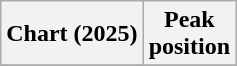<table class="wikitable sortable plainrowheaders" style="text-align:center">
<tr>
<th scope="col">Chart (2025)</th>
<th scope="col">Peak<br>position</th>
</tr>
<tr>
</tr>
</table>
